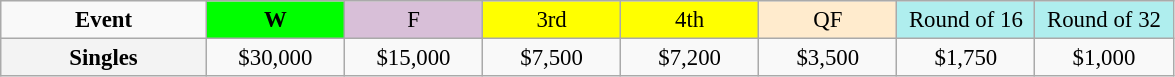<table class=wikitable style=font-size:95%;text-align:center>
<tr>
<td style="width:130px"><strong>Event</strong></td>
<td style="width:85px; background:lime"><strong>W</strong></td>
<td style="width:85px; background:thistle">F</td>
<td style="width:85px; background:#ffff00">3rd</td>
<td style="width:85px; background:#ffff00">4th</td>
<td style="width:85px; background:#ffebcd">QF</td>
<td style="width:85px; background:#afeeee">Round of 16</td>
<td style="width:85px; background:#afeeee">Round of 32</td>
</tr>
<tr>
<th style=background:#f3f3f3>Singles </th>
<td>$30,000</td>
<td>$15,000</td>
<td>$7,500</td>
<td>$7,200</td>
<td>$3,500</td>
<td>$1,750</td>
<td>$1,000</td>
</tr>
</table>
